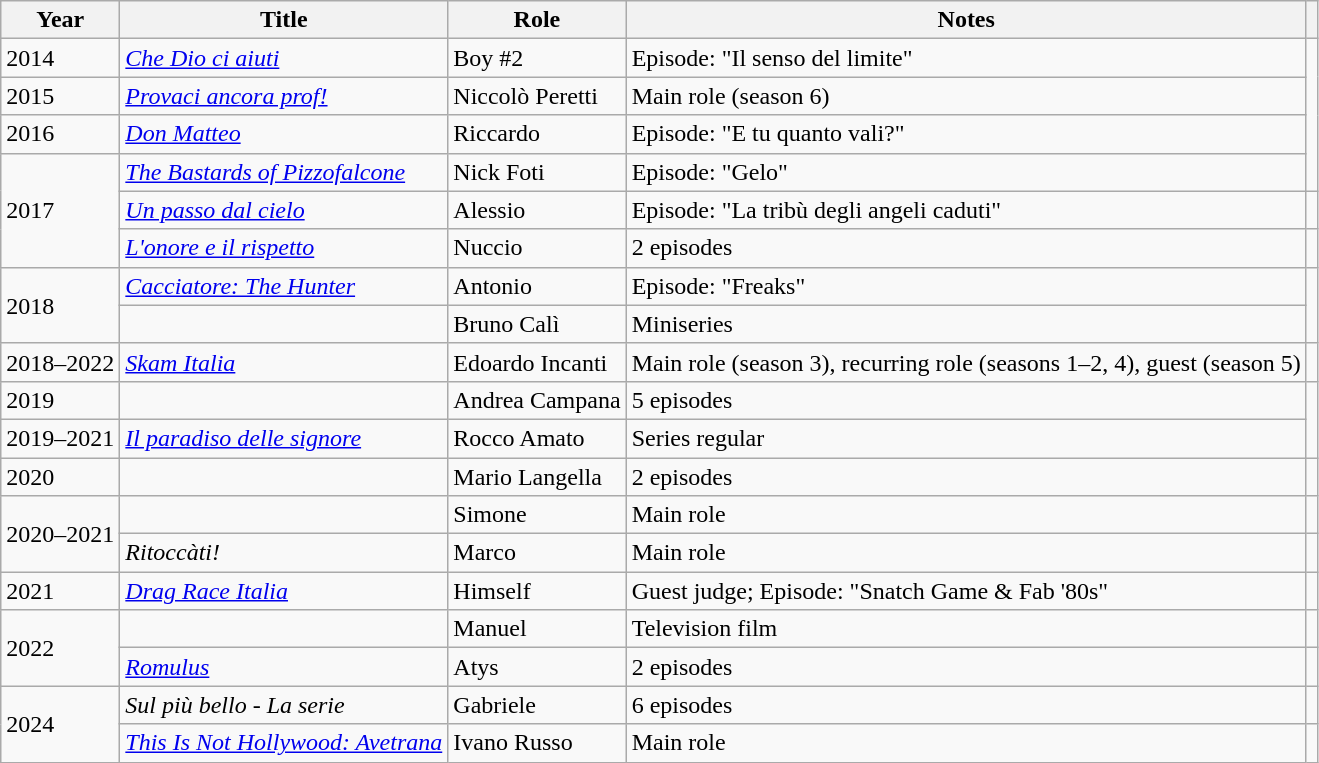<table class="wikitable sortable">
<tr>
<th>Year</th>
<th>Title</th>
<th>Role</th>
<th class="unsortable">Notes</th>
<th class="unsortable"></th>
</tr>
<tr>
<td>2014</td>
<td><em><a href='#'>Che Dio ci aiuti</a></em></td>
<td>Boy #2</td>
<td>Episode: "Il senso del limite"</td>
<td rowspan="4"></td>
</tr>
<tr>
<td>2015</td>
<td><em><a href='#'>Provaci ancora prof!</a></em></td>
<td>Niccolò Peretti</td>
<td>Main role (season 6)</td>
</tr>
<tr>
<td>2016</td>
<td><em><a href='#'>Don Matteo</a></em></td>
<td>Riccardo</td>
<td>Episode: "E tu quanto vali?"</td>
</tr>
<tr>
<td rowspan="3">2017</td>
<td><em><a href='#'>The Bastards of Pizzofalcone</a></em></td>
<td>Nick Foti</td>
<td>Episode: "Gelo"</td>
</tr>
<tr>
<td><em><a href='#'>Un passo dal cielo</a></em></td>
<td>Alessio</td>
<td>Episode: "La tribù degli angeli caduti"</td>
<td></td>
</tr>
<tr>
<td><em><a href='#'>L'onore e il rispetto</a></em></td>
<td>Nuccio</td>
<td>2 episodes</td>
<td></td>
</tr>
<tr>
<td rowspan="2">2018</td>
<td><em><a href='#'>Cacciatore: The Hunter</a></em></td>
<td>Antonio</td>
<td>Episode: "Freaks"</td>
<td rowspan="2"></td>
</tr>
<tr>
<td><em></em></td>
<td>Bruno Calì</td>
<td>Miniseries</td>
</tr>
<tr>
<td>2018–2022</td>
<td><em><a href='#'>Skam Italia</a></em></td>
<td>Edoardo Incanti</td>
<td>Main role (season 3), recurring role (seasons 1–2, 4), guest (season 5)</td>
<td></td>
</tr>
<tr>
<td>2019</td>
<td><em></em></td>
<td>Andrea Campana</td>
<td>5 episodes</td>
<td rowspan="2"></td>
</tr>
<tr>
<td>2019–2021</td>
<td><em><a href='#'>Il paradiso delle signore</a></em></td>
<td>Rocco Amato</td>
<td>Series regular</td>
</tr>
<tr>
<td>2020</td>
<td><em></em></td>
<td>Mario Langella</td>
<td>2 episodes</td>
<td></td>
</tr>
<tr>
<td rowspan="2">2020–2021</td>
<td><em></em></td>
<td>Simone</td>
<td>Main role</td>
<td></td>
</tr>
<tr>
<td><em>Ritoccàti!</em></td>
<td>Marco</td>
<td>Main role</td>
<td></td>
</tr>
<tr>
<td>2021</td>
<td><em><a href='#'>Drag Race Italia</a></em></td>
<td>Himself</td>
<td>Guest judge; Episode: "Snatch Game & Fab '80s"</td>
<td></td>
</tr>
<tr>
<td rowspan="2">2022</td>
<td><em></em></td>
<td>Manuel</td>
<td>Television film</td>
<td></td>
</tr>
<tr>
<td><em><a href='#'>Romulus</a></em></td>
<td>Atys</td>
<td>2 episodes</td>
<td></td>
</tr>
<tr>
<td rowspan="2">2024</td>
<td><em>Sul più bello - La serie</em></td>
<td>Gabriele</td>
<td>6 episodes</td>
<td></td>
</tr>
<tr>
<td><em><a href='#'>This Is Not Hollywood: Avetrana</a></em></td>
<td>Ivano Russo</td>
<td>Main role</td>
<td></td>
</tr>
</table>
